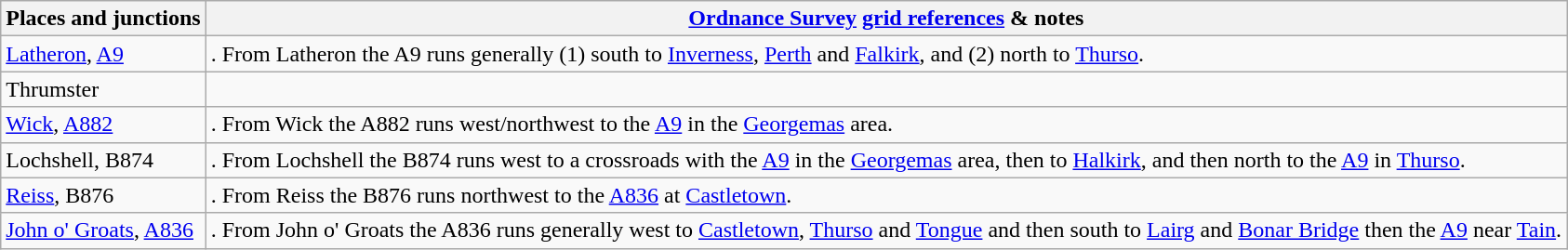<table class="wikitable">
<tr>
<th>Places and junctions</th>
<th><a href='#'>Ordnance Survey</a> <a href='#'>grid references</a> & notes</th>
</tr>
<tr>
<td><a href='#'>Latheron</a>, <a href='#'>A9</a></td>
<td>. From Latheron the A9 runs generally (1) south to <a href='#'>Inverness</a>, <a href='#'>Perth</a> and <a href='#'>Falkirk</a>, and (2) north to <a href='#'>Thurso</a>.</td>
</tr>
<tr>
<td>Thrumster</td>
<td></td>
</tr>
<tr>
<td><a href='#'>Wick</a>, <a href='#'>A882</a></td>
<td>. From Wick the A882 runs west/northwest to the <a href='#'>A9</a> in the <a href='#'>Georgemas</a> area.</td>
</tr>
<tr>
<td>Lochshell, B874</td>
<td>. From Lochshell the B874 runs west to a crossroads with the <a href='#'>A9</a> in the <a href='#'>Georgemas</a> area, then to <a href='#'>Halkirk</a>, and then north to the <a href='#'>A9</a> in <a href='#'>Thurso</a>.</td>
</tr>
<tr>
<td><a href='#'>Reiss</a>, B876</td>
<td>. From Reiss the B876 runs northwest to the <a href='#'>A836</a> at <a href='#'>Castletown</a>.</td>
</tr>
<tr>
<td><a href='#'>John o' Groats</a>, <a href='#'>A836</a></td>
<td>. From John o' Groats the A836 runs generally west to <a href='#'>Castletown</a>, <a href='#'>Thurso</a> and <a href='#'>Tongue</a> and then south to <a href='#'>Lairg</a> and <a href='#'>Bonar Bridge</a> then the <a href='#'>A9</a> near <a href='#'>Tain</a>.</td>
</tr>
</table>
